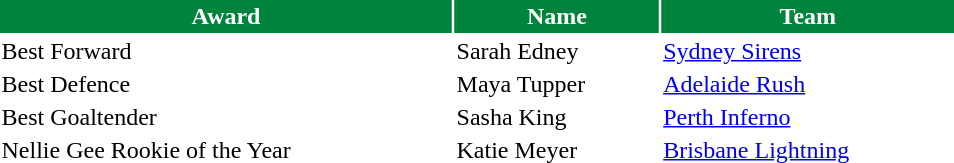<table class="toccolours" style="width:40em">
<tr>
<th style="background:#00843d;color:white;border:#00843d 1px solid">Award</th>
<th style="background:#00843d;color:white;border:#00843d 1px solid">Name</th>
<th style="background:#00843d;color:white;border:#00843d 1px solid">Team</th>
</tr>
<tr>
<td>Best Forward</td>
<td> Sarah Edney</td>
<td><a href='#'>Sydney Sirens</a></td>
</tr>
<tr>
<td>Best Defence</td>
<td> Maya Tupper</td>
<td><a href='#'>Adelaide Rush</a></td>
</tr>
<tr>
<td>Best Goaltender</td>
<td> Sasha King</td>
<td><a href='#'>Perth Inferno</a></td>
</tr>
<tr>
<td>Nellie Gee Rookie of the Year</td>
<td> Katie Meyer</td>
<td><a href='#'>Brisbane Lightning</a></td>
</tr>
<tr>
</tr>
</table>
